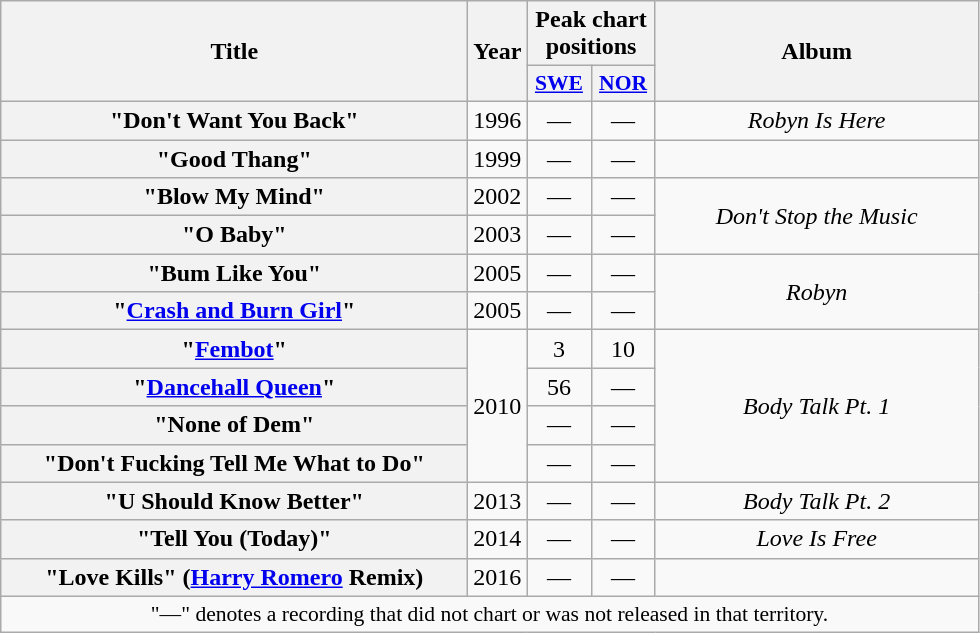<table class="wikitable plainrowheaders" style="text-align:center;">
<tr>
<th scope="col" rowspan="2" style="width:19em;">Title</th>
<th scope="col" rowspan="2">Year</th>
<th scope="col" colspan="2">Peak chart positions</th>
<th scope="col" rowspan="2" style="width:13em;">Album</th>
</tr>
<tr>
<th scope="col" style="width:2.5em;font-size:90%;"><a href='#'>SWE</a><br></th>
<th scope="col" style="width:2.5em;font-size:90%;"><a href='#'>NOR</a><br></th>
</tr>
<tr>
<th scope="row">"Don't Want You Back"</th>
<td>1996</td>
<td>—</td>
<td>—</td>
<td><em>Robyn Is Here</em></td>
</tr>
<tr>
<th scope="row">"Good Thang"</th>
<td>1999</td>
<td>—</td>
<td>—</td>
<td></td>
</tr>
<tr>
<th scope="row">"Blow My Mind"</th>
<td>2002</td>
<td>—</td>
<td>—</td>
<td rowspan="2"><em>Don't Stop the Music</em></td>
</tr>
<tr>
<th scope="row">"O Baby"</th>
<td>2003</td>
<td>—</td>
<td>—</td>
</tr>
<tr>
<th scope="row">"Bum Like You"</th>
<td>2005</td>
<td>—</td>
<td>—</td>
<td rowspan="2"t><em>Robyn</em></td>
</tr>
<tr>
<th scope="row">"<a href='#'>Crash and Burn Girl</a>"</th>
<td>2005</td>
<td>—</td>
<td>—</td>
</tr>
<tr>
<th scope="row">"<a href='#'>Fembot</a>"</th>
<td rowspan="4">2010</td>
<td>3</td>
<td>10</td>
<td rowspan="4"><em>Body Talk Pt. 1</em></td>
</tr>
<tr>
<th scope="row">"<a href='#'>Dancehall Queen</a>"</th>
<td>56</td>
<td>—</td>
</tr>
<tr>
<th scope="row">"None of Dem" <br></th>
<td>—</td>
<td>—</td>
</tr>
<tr>
<th scope="row">"Don't Fucking Tell Me What to Do"</th>
<td>—</td>
<td>—</td>
</tr>
<tr>
<th scope="row">"U Should Know Better"<br></th>
<td>2013</td>
<td>—</td>
<td>—</td>
<td><em>Body Talk Pt. 2</em></td>
</tr>
<tr>
<th scope="row">"Tell You (Today)"</th>
<td>2014</td>
<td>—</td>
<td>—</td>
<td><em>Love Is Free</em></td>
</tr>
<tr>
<th scope="row">"Love Kills" (<a href='#'>Harry Romero</a> Remix)</th>
<td>2016</td>
<td>—</td>
<td>—</td>
<td></td>
</tr>
<tr>
<td colspan="5" style="font-size:90%">"—" denotes a recording that did not chart or was not released in that territory.</td>
</tr>
</table>
